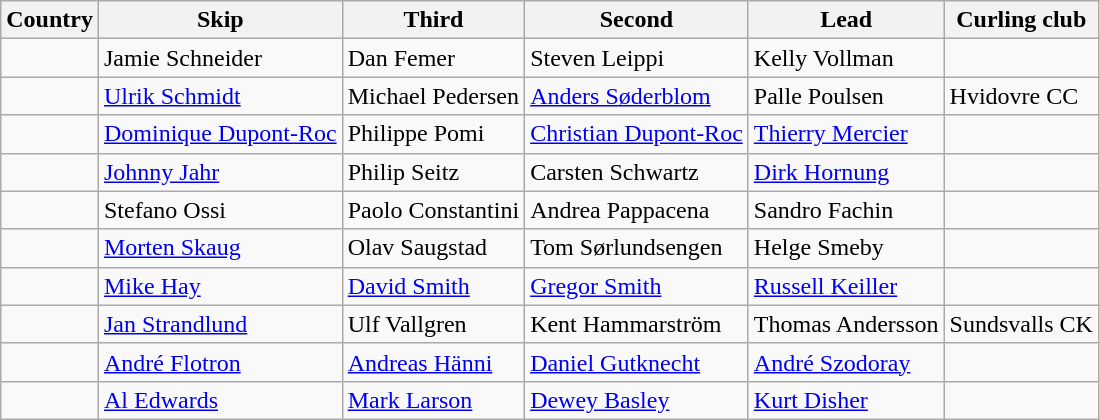<table class=wikitable>
<tr>
<th>Country</th>
<th>Skip</th>
<th>Third</th>
<th>Second</th>
<th>Lead</th>
<th>Curling club</th>
</tr>
<tr>
<td></td>
<td>Jamie Schneider</td>
<td>Dan Femer</td>
<td>Steven Leippi</td>
<td>Kelly Vollman</td>
<td></td>
</tr>
<tr>
<td></td>
<td><a href='#'>Ulrik Schmidt</a></td>
<td>Michael Pedersen</td>
<td><a href='#'>Anders Søderblom</a></td>
<td>Palle Poulsen</td>
<td>Hvidovre CC</td>
</tr>
<tr>
<td></td>
<td><a href='#'>Dominique Dupont-Roc</a></td>
<td>Philippe Pomi</td>
<td><a href='#'>Christian Dupont-Roc</a></td>
<td><a href='#'>Thierry Mercier</a></td>
<td></td>
</tr>
<tr>
<td></td>
<td><a href='#'>Johnny Jahr</a></td>
<td>Philip Seitz</td>
<td>Carsten Schwartz</td>
<td><a href='#'>Dirk Hornung</a></td>
<td></td>
</tr>
<tr>
<td></td>
<td>Stefano Ossi</td>
<td>Paolo Constantini</td>
<td>Andrea Pappacena</td>
<td>Sandro Fachin</td>
<td></td>
</tr>
<tr>
<td></td>
<td><a href='#'>Morten Skaug</a></td>
<td>Olav Saugstad</td>
<td>Tom Sørlundsengen</td>
<td>Helge Smeby</td>
<td></td>
</tr>
<tr>
<td></td>
<td><a href='#'>Mike Hay</a></td>
<td><a href='#'>David Smith</a></td>
<td><a href='#'>Gregor Smith</a></td>
<td><a href='#'>Russell Keiller</a></td>
<td></td>
</tr>
<tr>
<td></td>
<td><a href='#'>Jan Strandlund</a></td>
<td>Ulf Vallgren</td>
<td>Kent Hammarström</td>
<td>Thomas Andersson</td>
<td>Sundsvalls CK</td>
</tr>
<tr>
<td></td>
<td><a href='#'>André Flotron</a></td>
<td><a href='#'>Andreas Hänni</a></td>
<td><a href='#'>Daniel Gutknecht</a></td>
<td><a href='#'>André Szodoray</a></td>
<td></td>
</tr>
<tr>
<td></td>
<td><a href='#'>Al Edwards</a></td>
<td><a href='#'>Mark Larson</a></td>
<td><a href='#'>Dewey Basley</a></td>
<td><a href='#'>Kurt Disher</a></td>
<td></td>
</tr>
</table>
